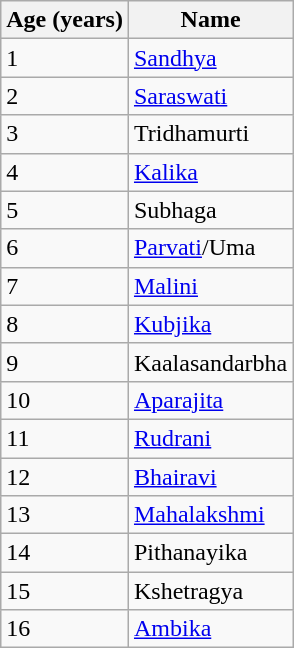<table class="wikitable">
<tr>
<th>Age (years)</th>
<th>Name</th>
</tr>
<tr>
<td>1</td>
<td><a href='#'>Sandhya</a></td>
</tr>
<tr>
<td>2</td>
<td><a href='#'>Saraswati</a></td>
</tr>
<tr>
<td>3</td>
<td>Tridhamurti</td>
</tr>
<tr>
<td>4</td>
<td><a href='#'>Kalika</a></td>
</tr>
<tr>
<td>5</td>
<td>Subhaga</td>
</tr>
<tr>
<td>6</td>
<td><a href='#'>Parvati</a>/Uma</td>
</tr>
<tr>
<td>7</td>
<td><a href='#'>Malini</a></td>
</tr>
<tr>
<td>8</td>
<td><a href='#'>Kubjika</a></td>
</tr>
<tr>
<td>9</td>
<td>Kaalasandarbha</td>
</tr>
<tr>
<td>10</td>
<td><a href='#'>Aparajita</a></td>
</tr>
<tr>
<td>11</td>
<td><a href='#'>Rudrani</a></td>
</tr>
<tr>
<td>12</td>
<td><a href='#'>Bhairavi</a></td>
</tr>
<tr>
<td>13</td>
<td><a href='#'>Mahalakshmi</a></td>
</tr>
<tr>
<td>14</td>
<td>Pithanayika</td>
</tr>
<tr>
<td>15</td>
<td>Kshetragya</td>
</tr>
<tr>
<td>16</td>
<td><a href='#'>Ambika</a></td>
</tr>
</table>
